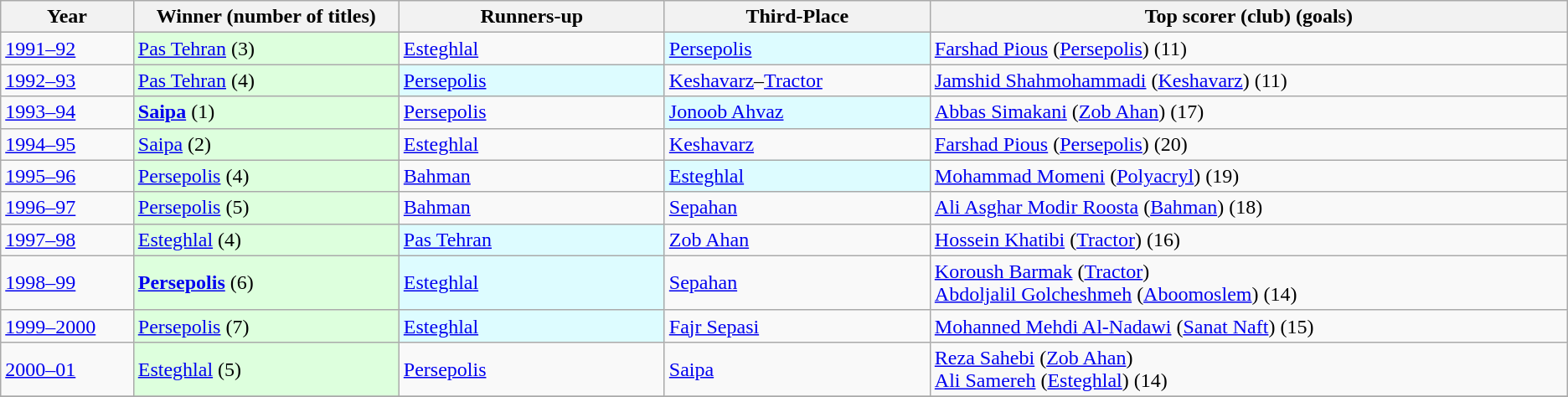<table class="wikitable">
<tr>
<th width=5%>Year</th>
<th width=10%>Winner (number of titles)</th>
<th width=10%>Runners-up</th>
<th width=10%>Third-Place</th>
<th width=24%>Top scorer (club) (goals)</th>
</tr>
<tr>
<td><a href='#'>1991–92</a></td>
<td bgcolor="#DDFFDD"><a href='#'>Pas Tehran</a> (3)</td>
<td><a href='#'>Esteghlal</a></td>
<td bgcolor="#DDFCFF"><a href='#'>Persepolis</a></td>
<td> <a href='#'>Farshad Pious</a> (<a href='#'>Persepolis</a>) (11)</td>
</tr>
<tr>
<td><a href='#'>1992–93</a></td>
<td bgcolor="#DDFFDD"><a href='#'>Pas Tehran</a>  (4)</td>
<td bgcolor="#DDFCFF"><a href='#'>Persepolis</a></td>
<td><a href='#'>Keshavarz</a>–<a href='#'>Tractor</a></td>
<td> <a href='#'>Jamshid Shahmohammadi</a> (<a href='#'>Keshavarz</a>) (11)</td>
</tr>
<tr>
<td><a href='#'>1993–94</a></td>
<td bgcolor="#DDFFDD"><strong><a href='#'>Saipa</a> </strong> (1)</td>
<td><a href='#'>Persepolis</a></td>
<td bgcolor="#DDFCFF"><a href='#'>Jonoob Ahvaz</a></td>
<td> <a href='#'>Abbas Simakani</a> (<a href='#'>Zob Ahan</a>) (17)</td>
</tr>
<tr>
<td><a href='#'>1994–95</a></td>
<td bgcolor="#DDFFDD"><a href='#'>Saipa</a> (2)</td>
<td><a href='#'>Esteghlal</a></td>
<td><a href='#'>Keshavarz</a></td>
<td> <a href='#'>Farshad Pious</a> (<a href='#'>Persepolis</a>) (20)</td>
</tr>
<tr>
<td><a href='#'>1995–96</a></td>
<td bgcolor="#DDFFDD"><a href='#'>Persepolis</a> (4)</td>
<td><a href='#'>Bahman</a></td>
<td bgcolor="#DDFCFF"><a href='#'>Esteghlal</a></td>
<td> <a href='#'>Mohammad Momeni</a> (<a href='#'>Polyacryl</a>) (19)</td>
</tr>
<tr>
<td><a href='#'>1996–97</a></td>
<td bgcolor="#DDFFDD"><a href='#'>Persepolis</a> (5)</td>
<td><a href='#'>Bahman</a></td>
<td><a href='#'>Sepahan</a></td>
<td> <a href='#'>Ali Asghar Modir Roosta</a> (<a href='#'>Bahman</a>) (18)</td>
</tr>
<tr>
<td><a href='#'>1997–98</a></td>
<td bgcolor="#DDFFDD"><a href='#'>Esteghlal</a> (4)</td>
<td bgcolor="#DDFCFF"><a href='#'>Pas Tehran</a></td>
<td><a href='#'>Zob Ahan</a></td>
<td> <a href='#'>Hossein Khatibi</a> (<a href='#'>Tractor</a>) (16)</td>
</tr>
<tr>
<td><a href='#'>1998–99</a></td>
<td bgcolor="#DDFFDD"><strong><a href='#'>Persepolis</a> </strong> (6)</td>
<td bgcolor="#DDFCFF"><a href='#'>Esteghlal</a></td>
<td><a href='#'>Sepahan</a></td>
<td> <a href='#'>Koroush Barmak</a> (<a href='#'>Tractor</a>)<br>  <a href='#'>Abdoljalil Golcheshmeh</a> (<a href='#'>Aboomoslem</a>) (14)</td>
</tr>
<tr>
<td><a href='#'>1999–2000</a></td>
<td bgcolor="#DDFFDD"><a href='#'>Persepolis</a> (7)</td>
<td bgcolor="#DDFCFF"><a href='#'>Esteghlal</a></td>
<td><a href='#'>Fajr Sepasi</a></td>
<td> <a href='#'>Mohanned Mehdi Al-Nadawi</a> (<a href='#'>Sanat Naft</a>) (15)</td>
</tr>
<tr>
<td><a href='#'>2000–01</a></td>
<td bgcolor="#DDFFDD"><a href='#'>Esteghlal</a> (5)</td>
<td><a href='#'>Persepolis</a></td>
<td><a href='#'>Saipa</a></td>
<td> <a href='#'>Reza Sahebi</a> (<a href='#'>Zob Ahan</a>)<br>  <a href='#'>Ali Samereh</a> (<a href='#'>Esteghlal</a>) (14)</td>
</tr>
<tr>
</tr>
</table>
